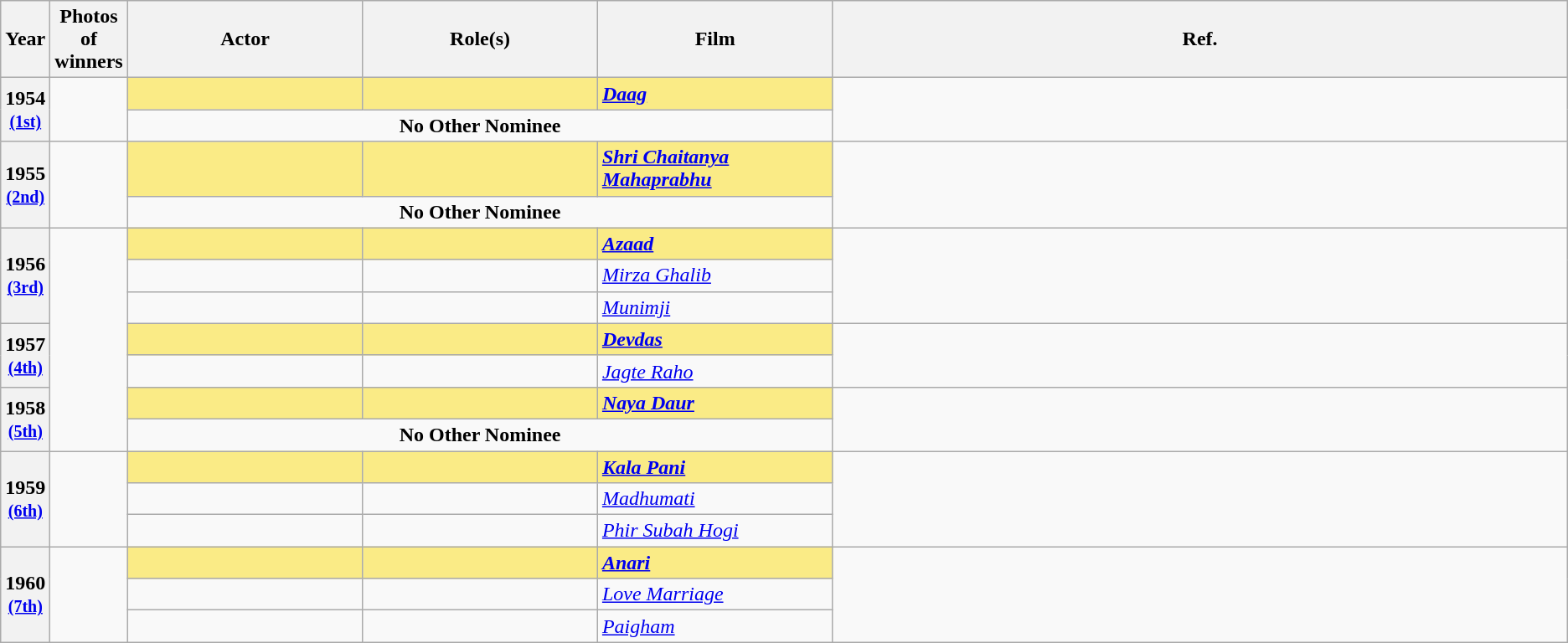<table class="wikitable sortable" style="text-align:left;">
<tr>
<th scope="col" style="width:3%; text-align:center;">Year</th>
<th scope="col" style="width:3%;text-align:center;">Photos of winners</th>
<th scope="col" style="width:15%;text-align:center;">Actor</th>
<th scope="col" style="width:15%;text-align:center;">Role(s)</th>
<th scope="col" style="width:15%;text-align:center;">Film</th>
<th>Ref.</th>
</tr>
<tr>
<th scope="row" rowspan=2 style="text-align:center">1954 <br><small><a href='#'>(1st)</a> </small></th>
<td rowspan=2 style="text-align:center"></td>
<td style="background:#FAEB86;"><strong></strong> </td>
<td style="background:#FAEB86;"><strong></strong></td>
<td style="background:#FAEB86;"><strong><em><a href='#'>Daag</a></em></strong></td>
<td rowspan="2"></td>
</tr>
<tr>
<td colspan =3 style="text-align:center"><strong>No Other Nominee</strong></td>
</tr>
<tr>
<th scope="row" rowspan=2 style="text-align:center">1955<br><small><a href='#'>(2nd)</a></small></th>
<td rowspan=2 style="text-align:center"></td>
<td style="background:#FAEB86;"><strong></strong> </td>
<td style="background:#FAEB86;"><strong></strong></td>
<td style="background:#FAEB86;"><strong><em><a href='#'>Shri Chaitanya Mahaprabhu</a></em></strong></td>
<td rowspan="2"></td>
</tr>
<tr>
<td colspan=3 style="text-align:center"><strong>No Other Nominee</strong></td>
</tr>
<tr>
<th scope="row" rowspan=3 style="text-align:center">1956<br><small><a href='#'>(3rd)</a></small></th>
<td rowspan=7 style="text-align:center"></td>
<td style="background:#FAEB86;"><strong></strong> </td>
<td style="background:#FAEB86;"><strong></strong></td>
<td style="background:#FAEB86;"><strong><em><a href='#'>Azaad</a></em></strong></td>
<td rowspan="3"></td>
</tr>
<tr>
<td></td>
<td></td>
<td><em><a href='#'>Mirza Ghalib</a></em></td>
</tr>
<tr>
<td></td>
<td></td>
<td><em><a href='#'>Munimji</a></em></td>
</tr>
<tr>
<th scope="row" rowspan=2 style="text-align:center">1957 <br><small><a href='#'>(4th)</a> </small></th>
<td style="background:#FAEB86;"><strong></strong> </td>
<td style="background:#FAEB86;"><strong></strong></td>
<td style="background:#FAEB86;"><strong><em><a href='#'>Devdas</a></em></strong></td>
<td rowspan="2"></td>
</tr>
<tr>
<td></td>
<td></td>
<td><em><a href='#'>Jagte Raho</a></em></td>
</tr>
<tr>
<th scope="row" rowspan=2 style="text-align:center">1958 <br><small><a href='#'>(5th)</a> </small></th>
<td style="background:#FAEB86;"><strong></strong> </td>
<td style="background:#FAEB86;"><strong></strong></td>
<td style="background:#FAEB86;"><strong><em><a href='#'>Naya Daur</a></em></strong></td>
<td rowspan="2"></td>
</tr>
<tr>
<td colspan =3 style="text-align:center"><strong>No Other Nominee</strong></td>
</tr>
<tr>
<th scope="row" rowspan=3 style="text-align:center">1959 <br><small><a href='#'>(6th)</a> </small></th>
<td rowspan=3 style="text-align:center"></td>
<td style="background:#FAEB86;"><strong></strong> </td>
<td style="background:#FAEB86;"><strong></strong></td>
<td style="background:#FAEB86;"><strong><em><a href='#'>Kala Pani</a></em></strong></td>
<td rowspan="3"></td>
</tr>
<tr>
<td></td>
<td></td>
<td><em><a href='#'>Madhumati</a></em></td>
</tr>
<tr>
<td></td>
<td></td>
<td><em><a href='#'>Phir Subah Hogi</a></em></td>
</tr>
<tr>
<th scope="row" rowspan=3 style="text-align:center">1960 <br><small><a href='#'>(7th)</a> </small></th>
<td rowspan=3 style="text-align:center"></td>
<td style="background:#FAEB86;"><strong></strong> </td>
<td style="background:#FAEB86;"><strong></strong></td>
<td style="background:#FAEB86;"><strong><em><a href='#'>Anari</a></em></strong></td>
<td rowspan="3"></td>
</tr>
<tr>
<td></td>
<td></td>
<td><em><a href='#'>Love Marriage</a></em></td>
</tr>
<tr>
<td></td>
<td></td>
<td><em><a href='#'>Paigham</a></em></td>
</tr>
</table>
